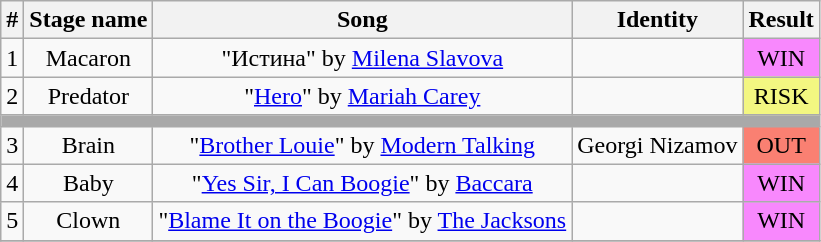<table class="wikitable plainrowheaders" style="text-align: center;">
<tr>
<th>#</th>
<th>Stage name</th>
<th>Song</th>
<th>Identity</th>
<th>Result</th>
</tr>
<tr>
<td>1</td>
<td>Macaron</td>
<td>"Истина" by <a href='#'>Milena Slavova</a></td>
<td></td>
<td bgcolor="#F888FD">WIN</td>
</tr>
<tr>
<td>2</td>
<td>Predator</td>
<td>"<a href='#'>Hero</a>" by <a href='#'>Mariah Carey</a></td>
<td></td>
<td bgcolor="#F3F781">RISK</td>
</tr>
<tr>
<td colspan="5" style="background:darkgray"></td>
</tr>
<tr>
<td>3</td>
<td>Brain</td>
<td>"<a href='#'>Brother Louie</a>" by <a href='#'>Modern Talking</a></td>
<td>Georgi Nizamov</td>
<td bgcolor=salmon>OUT</td>
</tr>
<tr>
<td>4</td>
<td>Baby</td>
<td>"<a href='#'>Yes Sir, I Can Boogie</a>" by <a href='#'>Baccara</a></td>
<td></td>
<td bgcolor="#F888FD">WIN</td>
</tr>
<tr>
<td>5</td>
<td>Clown</td>
<td>"<a href='#'>Blame It on the Boogie</a>" by <a href='#'>The Jacksons</a></td>
<td></td>
<td bgcolor="#F888FD">WIN</td>
</tr>
<tr>
</tr>
</table>
